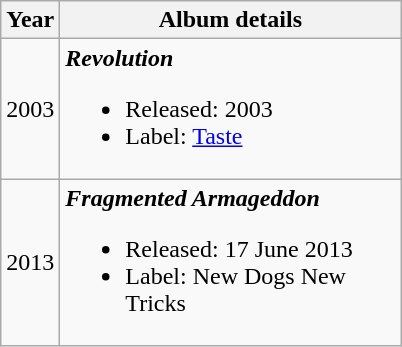<table class="wikitable">
<tr>
<th>Year</th>
<th style="width:220px;">Album details</th>
</tr>
<tr>
<td style="text-align:center;">2003</td>
<td><strong><em>Revolution</em></strong><br><ul><li>Released: 2003</li><li>Label: <a href='#'>Taste</a></li></ul></td>
</tr>
<tr>
<td style="text-align:center;">2013</td>
<td><strong><em>Fragmented Armageddon</em></strong><br><ul><li>Released: 17 June 2013</li><li>Label: New Dogs New Tricks</li></ul></td>
</tr>
</table>
